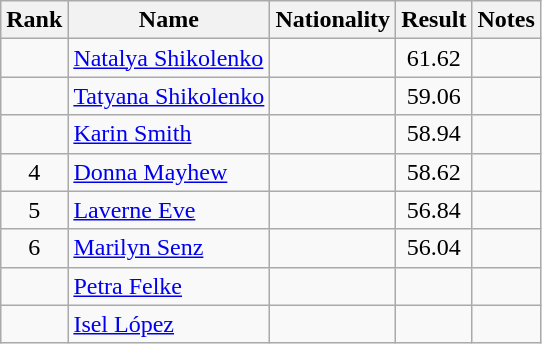<table class="wikitable sortable" style="text-align:center">
<tr>
<th>Rank</th>
<th>Name</th>
<th>Nationality</th>
<th>Result</th>
<th>Notes</th>
</tr>
<tr>
<td></td>
<td align=left><a href='#'>Natalya Shikolenko</a></td>
<td align=left></td>
<td>61.62</td>
<td></td>
</tr>
<tr>
<td></td>
<td align=left><a href='#'>Tatyana Shikolenko</a></td>
<td align=left></td>
<td>59.06</td>
<td></td>
</tr>
<tr>
<td></td>
<td align=left><a href='#'>Karin Smith</a></td>
<td align=left></td>
<td>58.94</td>
<td></td>
</tr>
<tr>
<td>4</td>
<td align=left><a href='#'>Donna Mayhew</a></td>
<td align=left></td>
<td>58.62</td>
<td></td>
</tr>
<tr>
<td>5</td>
<td align=left><a href='#'>Laverne Eve</a></td>
<td align=left></td>
<td>56.84</td>
<td></td>
</tr>
<tr>
<td>6</td>
<td align=left><a href='#'>Marilyn Senz</a></td>
<td align=left></td>
<td>56.04</td>
<td></td>
</tr>
<tr>
<td></td>
<td align=left><a href='#'>Petra Felke</a></td>
<td align=left></td>
<td></td>
<td></td>
</tr>
<tr>
<td></td>
<td align=left><a href='#'>Isel López</a></td>
<td align=left></td>
<td></td>
<td></td>
</tr>
</table>
